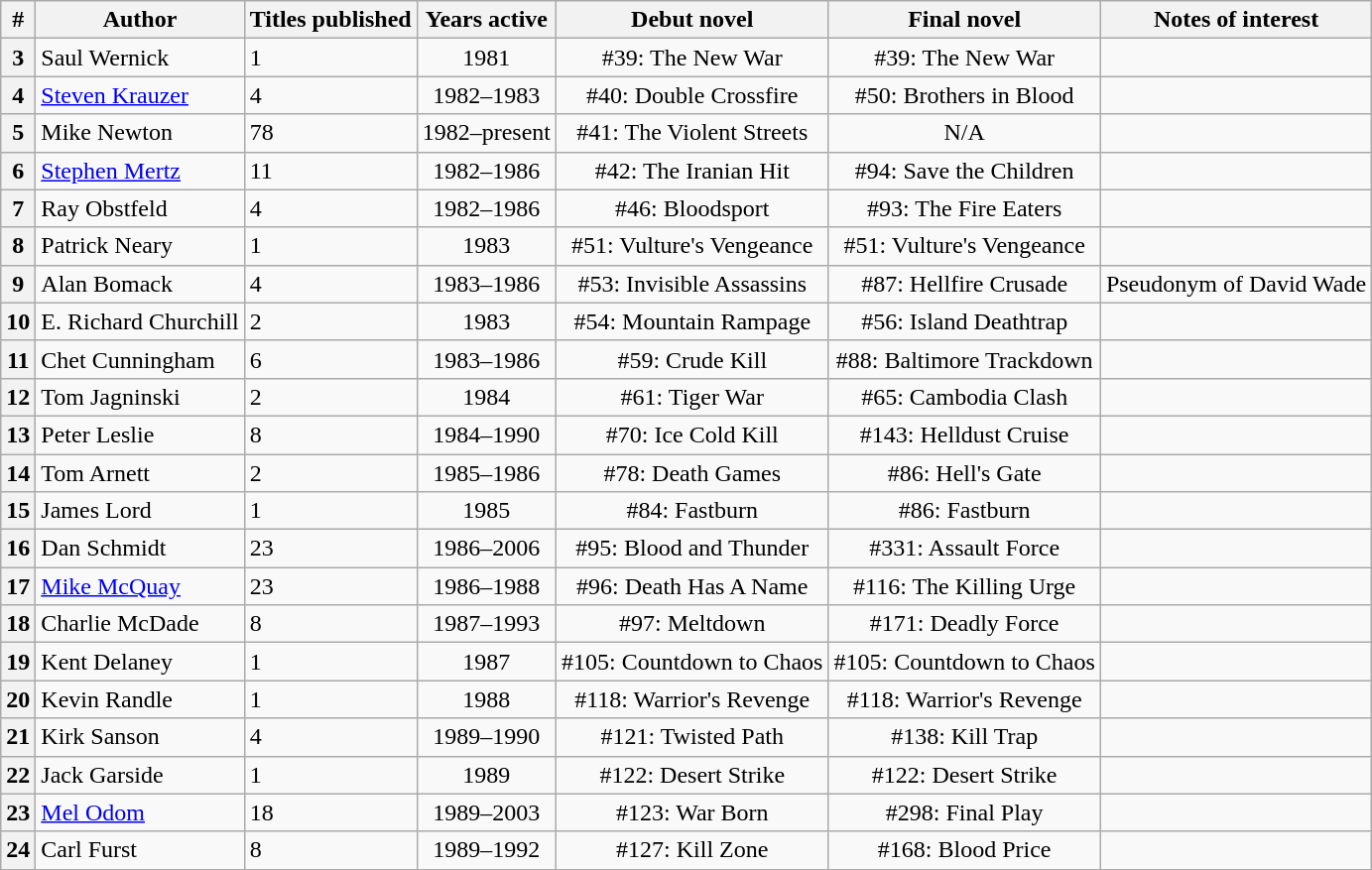<table class="wikitable plainrowheaders sortable" style="margin-right: 0;">
<tr>
<th scope="col">#</th>
<th scope="col">Author</th>
<th scope="col">Titles published</th>
<th scope="col">Years active</th>
<th scope="col">Debut novel</th>
<th scope="col">Final novel</th>
<th scope="col">Notes of interest</th>
</tr>
<tr>
<th scope="row" style="text-align:center;"><strong>3</strong></th>
<td>Saul Wernick</td>
<td>1</td>
<td style="text-align:center;">1981</td>
<td style="text-align:center;">#39: The New War</td>
<td style="text-align:center;">#39: The New War</td>
<td style="text-align:center;"></td>
</tr>
<tr>
<th scope="row" style="text-align:center;"><strong>4</strong></th>
<td><a href='#'>Steven Krauzer</a></td>
<td>4</td>
<td style="text-align:center;">1982–1983</td>
<td style="text-align:center;">#40: Double Crossfire</td>
<td style="text-align:center;">#50: Brothers in Blood</td>
<td style="text-align:center;"></td>
</tr>
<tr>
<th scope="row" style="text-align:center;"><strong>5</strong></th>
<td>Mike Newton</td>
<td>78</td>
<td style="text-align:center;">1982–present</td>
<td style="text-align:center;">#41: The Violent Streets</td>
<td style="text-align:center;">N/A</td>
<td style="text-align:center;"></td>
</tr>
<tr>
<th scope="row" style="text-align:center;"><strong>6</strong></th>
<td><a href='#'>Stephen Mertz</a></td>
<td>11</td>
<td style="text-align:center;">1982–1986</td>
<td style="text-align:center;">#42: The Iranian Hit</td>
<td style="text-align:center;">#94: Save the Children</td>
<td style="text-align:center;"></td>
</tr>
<tr>
<th scope="row" style="text-align:center;"><strong>7</strong></th>
<td>Ray Obstfeld</td>
<td>4</td>
<td style="text-align:center;">1982–1986</td>
<td style="text-align:center;">#46: Bloodsport</td>
<td style="text-align:center;">#93: The Fire Eaters</td>
<td style="text-align:center;"></td>
</tr>
<tr>
<th scope="row" style="text-align:center;"><strong>8</strong></th>
<td>Patrick Neary</td>
<td>1</td>
<td style="text-align:center;">1983</td>
<td style="text-align:center;">#51: Vulture's Vengeance</td>
<td style="text-align:center;">#51: Vulture's Vengeance</td>
<td style="text-align:center;"></td>
</tr>
<tr>
<th scope="row" style="text-align:center;"><strong>9</strong></th>
<td>Alan Bomack</td>
<td>4</td>
<td style="text-align:center;">1983–1986</td>
<td style="text-align:center;">#53: Invisible Assassins</td>
<td style="text-align:center;">#87: Hellfire Crusade</td>
<td style="text-align:center;">Pseudonym of David Wade</td>
</tr>
<tr>
<th scope="row" style="text-align:center;"><strong>10</strong></th>
<td>E. Richard Churchill</td>
<td>2</td>
<td style="text-align:center;">1983</td>
<td style="text-align:center;">#54: Mountain Rampage</td>
<td style="text-align:center;">#56: Island Deathtrap</td>
<td style="text-align:center;"></td>
</tr>
<tr>
<th scope="row" style="text-align:center;"><strong>11</strong></th>
<td>Chet Cunningham</td>
<td>6</td>
<td style="text-align:center;">1983–1986</td>
<td style="text-align:center;">#59: Crude Kill</td>
<td style="text-align:center;">#88: Baltimore Trackdown</td>
<td style="text-align:center;"></td>
</tr>
<tr>
<th scope="row" style="text-align:center;"><strong>12</strong></th>
<td>Tom Jagninski</td>
<td>2</td>
<td style="text-align:center;">1984</td>
<td style="text-align:center;">#61: Tiger War</td>
<td style="text-align:center;">#65: Cambodia Clash</td>
<td style="text-align:center;"></td>
</tr>
<tr>
<th scope="row" style="text-align:center;"><strong>13</strong></th>
<td>Peter Leslie</td>
<td>8</td>
<td style="text-align:center;">1984–1990</td>
<td style="text-align:center;">#70: Ice Cold Kill</td>
<td style="text-align:center;">#143: Helldust Cruise</td>
<td style="text-align:center;"></td>
</tr>
<tr>
<th scope="row" style="text-align:center;"><strong>14</strong></th>
<td>Tom Arnett</td>
<td>2</td>
<td style="text-align:center;">1985–1986</td>
<td style="text-align:center;">#78: Death Games</td>
<td style="text-align:center;">#86: Hell's Gate</td>
<td style="text-align:center;"></td>
</tr>
<tr>
<th scope="row" style="text-align:center;"><strong>15</strong></th>
<td>James Lord</td>
<td>1</td>
<td style="text-align:center;">1985</td>
<td style="text-align:center;">#84: Fastburn</td>
<td style="text-align:center;">#86: Fastburn</td>
<td style="text-align:center;"></td>
</tr>
<tr>
<th scope="row" style="text-align:center;"><strong>16</strong></th>
<td>Dan Schmidt</td>
<td>23</td>
<td style="text-align:center;">1986–2006</td>
<td style="text-align:center;">#95: Blood and Thunder</td>
<td style="text-align:center;">#331: Assault Force</td>
<td style="text-align:center;"></td>
</tr>
<tr>
<th scope="row" style="text-align:center;"><strong>17</strong></th>
<td><a href='#'>Mike McQuay</a></td>
<td>23</td>
<td style="text-align:center;">1986–1988</td>
<td style="text-align:center;">#96: Death Has A Name</td>
<td style="text-align:center;">#116: The Killing Urge</td>
<td style="text-align:center;"></td>
</tr>
<tr>
<th scope="row" style="text-align:center;"><strong>18</strong></th>
<td>Charlie McDade</td>
<td>8</td>
<td style="text-align:center;">1987–1993</td>
<td style="text-align:center;">#97: Meltdown</td>
<td style="text-align:center;">#171: Deadly Force</td>
<td style="text-align:center;"></td>
</tr>
<tr>
<th scope="row" style="text-align:center;"><strong>19</strong></th>
<td>Kent Delaney</td>
<td>1</td>
<td style="text-align:center;">1987</td>
<td style="text-align:center;">#105: Countdown to Chaos</td>
<td style="text-align:center;">#105: Countdown to Chaos</td>
<td style="text-align:center;"></td>
</tr>
<tr>
<th scope="row" style="text-align:center;"><strong>20</strong></th>
<td>Kevin Randle</td>
<td>1</td>
<td style="text-align:center;">1988</td>
<td style="text-align:center;">#118: Warrior's Revenge</td>
<td style="text-align:center;">#118: Warrior's Revenge</td>
<td style="text-align:center;"></td>
</tr>
<tr>
<th scope="row" style="text-align:center;"><strong>21</strong></th>
<td>Kirk Sanson</td>
<td>4</td>
<td style="text-align:center;">1989–1990</td>
<td style="text-align:center;">#121: Twisted Path</td>
<td style="text-align:center;">#138: Kill Trap</td>
<td style="text-align:center;"></td>
</tr>
<tr>
<th scope="row" style="text-align:center;"><strong>22</strong></th>
<td>Jack Garside</td>
<td>1</td>
<td style="text-align:center;">1989</td>
<td style="text-align:center;">#122: Desert Strike</td>
<td style="text-align:center;">#122: Desert Strike</td>
<td style="text-align:center;"></td>
</tr>
<tr>
<th scope="row" style="text-align:center;"><strong>23</strong></th>
<td><a href='#'>Mel Odom</a></td>
<td>18</td>
<td style="text-align:center;">1989–2003</td>
<td style="text-align:center;">#123: War Born</td>
<td style="text-align:center;">#298: Final Play</td>
<td style="text-align:center;"></td>
</tr>
<tr>
<th scope="row" style="text-align:center;"><strong>24</strong></th>
<td>Carl Furst</td>
<td>8</td>
<td style="text-align:center;">1989–1992</td>
<td style="text-align:center;">#127: Kill Zone</td>
<td style="text-align:center;">#168: Blood Price</td>
<td style="text-align:center;"></td>
</tr>
<tr>
</tr>
</table>
